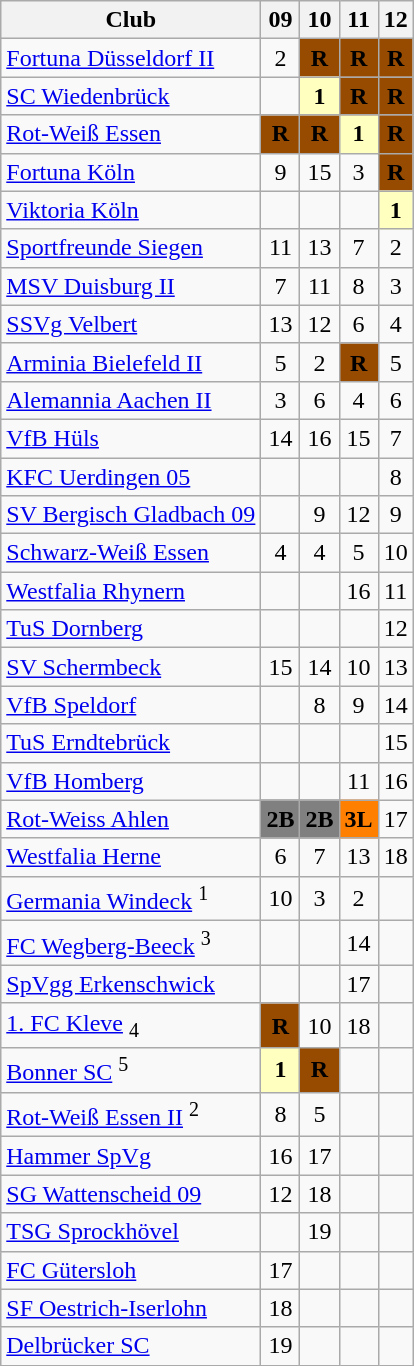<table class="wikitable">
<tr>
<th>Club</th>
<th>09</th>
<th>10</th>
<th>11</th>
<th>12</th>
</tr>
<tr style="text-align:center;">
<td align="left"><a href='#'>Fortuna Düsseldorf II</a></td>
<td>2</td>
<td style="background:#964B00"><strong>R</strong></td>
<td style="background:#964B00"><strong>R</strong></td>
<td style="background:#964B00"><strong>R</strong></td>
</tr>
<tr style="text-align:center;">
<td align="left"><a href='#'>SC Wiedenbrück</a></td>
<td></td>
<td style="background:#ffffbf"><strong>1</strong></td>
<td style="background:#964B00"><strong>R</strong></td>
<td style="background:#964B00"><strong>R</strong></td>
</tr>
<tr style="text-align:center;">
<td align="left"><a href='#'>Rot-Weiß Essen</a></td>
<td style="background:#964B00"><strong>R</strong></td>
<td style="background:#964B00"><strong>R</strong></td>
<td style="background:#ffffbf"><strong>1</strong></td>
<td style="background:#964B00"><strong>R</strong></td>
</tr>
<tr style="text-align:center;">
<td align="left"><a href='#'>Fortuna Köln</a></td>
<td>9</td>
<td>15</td>
<td>3</td>
<td style="background:#964B00"><strong>R</strong></td>
</tr>
<tr style="text-align:center;">
<td align="left"><a href='#'>Viktoria Köln</a></td>
<td></td>
<td></td>
<td></td>
<td style="background:#ffffbf"><strong>1</strong></td>
</tr>
<tr style="text-align:center;">
<td align="left"><a href='#'>Sportfreunde Siegen</a></td>
<td>11</td>
<td>13</td>
<td>7</td>
<td>2</td>
</tr>
<tr style="text-align:center;">
<td align="left"><a href='#'>MSV Duisburg II</a></td>
<td>7</td>
<td>11</td>
<td>8</td>
<td>3</td>
</tr>
<tr style="text-align:center;">
<td align="left"><a href='#'>SSVg Velbert</a></td>
<td>13</td>
<td>12</td>
<td>6</td>
<td>4</td>
</tr>
<tr style="text-align:center;">
<td align="left"><a href='#'>Arminia Bielefeld II</a></td>
<td>5</td>
<td>2</td>
<td style="background:#964B00"><strong>R</strong></td>
<td>5</td>
</tr>
<tr style="text-align:center;">
<td align="left"><a href='#'>Alemannia Aachen II</a></td>
<td>3</td>
<td>6</td>
<td>4</td>
<td>6</td>
</tr>
<tr style="text-align:center;">
<td align="left"><a href='#'>VfB Hüls</a></td>
<td>14</td>
<td>16</td>
<td>15</td>
<td>7</td>
</tr>
<tr style="text-align:center;">
<td align="left"><a href='#'>KFC Uerdingen 05</a></td>
<td></td>
<td></td>
<td></td>
<td>8</td>
</tr>
<tr style="text-align:center;">
<td align="left"><a href='#'>SV Bergisch Gladbach 09</a></td>
<td></td>
<td>9</td>
<td>12</td>
<td>9</td>
</tr>
<tr style="text-align:center;">
<td align="left"><a href='#'>Schwarz-Weiß Essen</a></td>
<td>4</td>
<td>4</td>
<td>5</td>
<td>10</td>
</tr>
<tr style="text-align:center;">
<td align="left"><a href='#'>Westfalia Rhynern</a></td>
<td></td>
<td></td>
<td>16</td>
<td>11</td>
</tr>
<tr style="text-align:center;">
<td align="left"><a href='#'>TuS Dornberg</a></td>
<td></td>
<td></td>
<td></td>
<td>12</td>
</tr>
<tr style="text-align:center;">
<td align="left"><a href='#'>SV Schermbeck</a></td>
<td>15</td>
<td>14</td>
<td>10</td>
<td>13</td>
</tr>
<tr style="text-align:center;">
<td align="left"><a href='#'>VfB Speldorf</a></td>
<td></td>
<td>8</td>
<td>9</td>
<td>14</td>
</tr>
<tr style="text-align:center;">
<td align="left"><a href='#'>TuS Erndtebrück</a></td>
<td></td>
<td></td>
<td></td>
<td>15</td>
</tr>
<tr style="text-align:center;">
<td align="left"><a href='#'>VfB Homberg</a></td>
<td></td>
<td></td>
<td>11</td>
<td>16</td>
</tr>
<tr style="text-align:center;">
<td align="left"><a href='#'>Rot-Weiss Ahlen</a></td>
<td style="background:#808080"><strong>2B</strong></td>
<td style="background:#808080"><strong>2B</strong></td>
<td style="background:#FF7F00"><strong>3L</strong></td>
<td>17</td>
</tr>
<tr style="text-align:center;">
<td align="left"><a href='#'>Westfalia Herne</a></td>
<td>6</td>
<td>7</td>
<td>13</td>
<td>18</td>
</tr>
<tr style="text-align:center;">
<td align="left"><a href='#'>Germania Windeck</a> <sup>1</sup></td>
<td>10</td>
<td>3</td>
<td>2</td>
<td></td>
</tr>
<tr style="text-align:center;">
<td align="left"><a href='#'>FC Wegberg-Beeck</a> <sup>3</sup></td>
<td></td>
<td></td>
<td>14</td>
<td></td>
</tr>
<tr style="text-align:center;">
<td align="left"><a href='#'>SpVgg Erkenschwick</a></td>
<td></td>
<td></td>
<td>17</td>
<td></td>
</tr>
<tr style="text-align:center;">
<td align="left"><a href='#'>1. FC Kleve</a> <sub>4</sub></td>
<td style="background:#964B00"><strong>R</strong></td>
<td>10</td>
<td>18</td>
<td></td>
</tr>
<tr style="text-align:center;">
<td align="left"><a href='#'>Bonner SC</a> <sup>5</sup></td>
<td style="background:#ffffbf"><strong>1</strong></td>
<td style="background:#964B00"><strong>R</strong></td>
<td></td>
<td></td>
</tr>
<tr style="text-align:center;">
<td align="left"><a href='#'>Rot-Weiß Essen II</a> <sup>2</sup></td>
<td>8</td>
<td>5</td>
<td></td>
<td></td>
</tr>
<tr style="text-align:center;">
<td align="left"><a href='#'>Hammer SpVg</a></td>
<td>16</td>
<td>17</td>
<td></td>
<td></td>
</tr>
<tr style="text-align:center;">
<td align="left"><a href='#'>SG Wattenscheid 09</a></td>
<td>12</td>
<td>18</td>
<td></td>
<td></td>
</tr>
<tr style="text-align:center;">
<td align="left"><a href='#'>TSG Sprockhövel</a></td>
<td></td>
<td>19</td>
<td></td>
<td></td>
</tr>
<tr style="text-align:center;">
<td align="left"><a href='#'>FC Gütersloh</a></td>
<td>17</td>
<td></td>
<td></td>
<td></td>
</tr>
<tr style="text-align:center;">
<td align="left"><a href='#'>SF Oestrich-Iserlohn</a></td>
<td>18</td>
<td></td>
<td></td>
<td></td>
</tr>
<tr style="text-align:center;">
<td align="left"><a href='#'>Delbrücker SC</a></td>
<td>19</td>
<td></td>
<td></td>
<td></td>
</tr>
</table>
